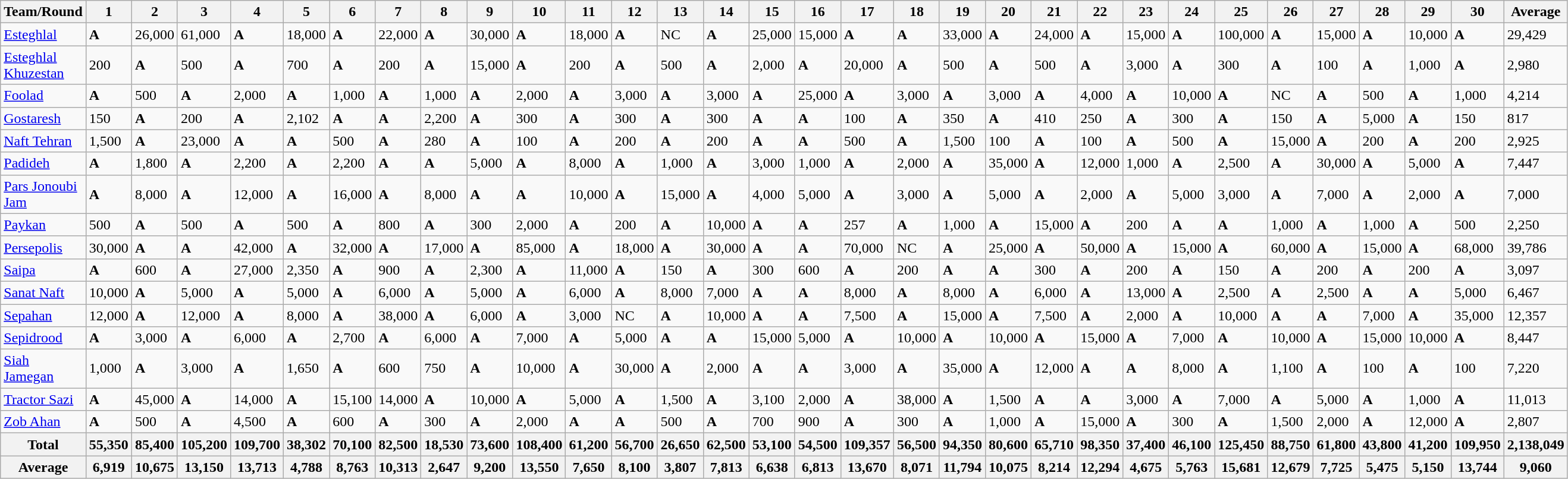<table class="wikitable sortable">
<tr>
<th rowspan="1">Team/Round</th>
<th>1</th>
<th>2</th>
<th>3</th>
<th>4</th>
<th>5</th>
<th>6</th>
<th>7</th>
<th>8</th>
<th>9</th>
<th>10</th>
<th>11</th>
<th>12</th>
<th>13</th>
<th>14</th>
<th>15</th>
<th>16</th>
<th>17</th>
<th>18</th>
<th>19</th>
<th>20</th>
<th>21</th>
<th>22</th>
<th>23</th>
<th>24</th>
<th>25</th>
<th>26</th>
<th>27</th>
<th>28</th>
<th>29</th>
<th>30</th>
<th>Average</th>
</tr>
<tr>
<td><a href='#'>Esteghlal</a></td>
<td><strong>A</strong></td>
<td>26,000</td>
<td>61,000</td>
<td><strong>A</strong></td>
<td>18,000</td>
<td><strong>A</strong></td>
<td>22,000</td>
<td><strong>A</strong></td>
<td>30,000</td>
<td><strong>A</strong></td>
<td>18,000</td>
<td><strong>A</strong></td>
<td>NC</td>
<td><strong>A</strong></td>
<td>25,000</td>
<td>15,000</td>
<td><strong>A</strong></td>
<td><strong>A</strong></td>
<td>33,000</td>
<td><strong>A</strong></td>
<td>24,000</td>
<td><strong>A</strong></td>
<td>15,000</td>
<td><strong>A</strong></td>
<td>100,000</td>
<td><strong>A</strong></td>
<td>15,000</td>
<td><strong>A</strong></td>
<td>10,000</td>
<td><strong>A</strong></td>
<td>29,429</td>
</tr>
<tr>
<td><a href='#'>Esteghlal Khuzestan</a></td>
<td>200</td>
<td><strong>A</strong></td>
<td>500</td>
<td><strong>A</strong></td>
<td>700</td>
<td><strong>A</strong></td>
<td>200</td>
<td><strong>A</strong></td>
<td>15,000</td>
<td><strong>A</strong></td>
<td>200</td>
<td><strong>A</strong></td>
<td>500</td>
<td><strong>A</strong></td>
<td>2,000</td>
<td><strong>A</strong></td>
<td>20,000</td>
<td><strong>A</strong></td>
<td>500</td>
<td><strong>A</strong></td>
<td>500</td>
<td><strong>A</strong></td>
<td>3,000</td>
<td><strong>A</strong></td>
<td>300</td>
<td><strong>A</strong></td>
<td>100</td>
<td><strong>A</strong></td>
<td>1,000</td>
<td><strong>A</strong></td>
<td>2,980</td>
</tr>
<tr>
<td><a href='#'>Foolad</a></td>
<td><strong>A</strong></td>
<td>500</td>
<td><strong>A</strong></td>
<td>2,000</td>
<td><strong>A</strong></td>
<td>1,000</td>
<td><strong>A</strong></td>
<td>1,000</td>
<td><strong>A</strong></td>
<td>2,000</td>
<td><strong>A</strong></td>
<td>3,000</td>
<td><strong>A</strong></td>
<td>3,000</td>
<td><strong>A</strong></td>
<td>25,000</td>
<td><strong>A</strong></td>
<td>3,000</td>
<td><strong>A</strong></td>
<td>3,000</td>
<td><strong>A</strong></td>
<td>4,000</td>
<td><strong>A</strong></td>
<td>10,000</td>
<td><strong>A</strong></td>
<td>NC</td>
<td><strong>A</strong></td>
<td>500</td>
<td><strong>A</strong></td>
<td>1,000</td>
<td>4,214</td>
</tr>
<tr>
<td><a href='#'>Gostaresh</a></td>
<td>150</td>
<td><strong>A</strong></td>
<td>200</td>
<td><strong>A</strong></td>
<td>2,102</td>
<td><strong>A</strong></td>
<td><strong>A</strong></td>
<td>2,200</td>
<td><strong>A</strong></td>
<td>300</td>
<td><strong>A</strong></td>
<td>300</td>
<td><strong>A</strong></td>
<td>300</td>
<td><strong>A</strong></td>
<td><strong>A</strong></td>
<td>100</td>
<td><strong>A</strong></td>
<td>350</td>
<td><strong>A</strong></td>
<td>410</td>
<td>250</td>
<td><strong>A</strong></td>
<td>300</td>
<td><strong>A</strong></td>
<td>150</td>
<td><strong>A</strong></td>
<td>5,000</td>
<td><strong>A</strong></td>
<td>150</td>
<td>817</td>
</tr>
<tr>
<td><a href='#'>Naft Tehran</a></td>
<td>1,500</td>
<td><strong>A</strong></td>
<td>23,000</td>
<td><strong>A</strong></td>
<td><strong>A</strong></td>
<td>500</td>
<td><strong>A</strong></td>
<td>280</td>
<td><strong>A</strong></td>
<td>100</td>
<td><strong>A</strong></td>
<td>200</td>
<td><strong>A</strong></td>
<td>200</td>
<td><strong>A</strong></td>
<td><strong>A</strong></td>
<td>500</td>
<td><strong>A</strong></td>
<td>1,500</td>
<td>100</td>
<td><strong>A</strong></td>
<td>100</td>
<td><strong>A</strong></td>
<td>500</td>
<td><strong>A</strong></td>
<td>15,000</td>
<td><strong>A</strong></td>
<td>200</td>
<td><strong>A</strong></td>
<td>200</td>
<td>2,925</td>
</tr>
<tr>
<td><a href='#'>Padideh</a></td>
<td><strong>A</strong></td>
<td>1,800</td>
<td><strong>A</strong></td>
<td>2,200</td>
<td><strong>A</strong></td>
<td>2,200</td>
<td><strong>A</strong></td>
<td><strong>A</strong></td>
<td>5,000</td>
<td><strong>A</strong></td>
<td>8,000</td>
<td><strong>A</strong></td>
<td>1,000</td>
<td><strong>A</strong></td>
<td>3,000</td>
<td>1,000</td>
<td><strong>A</strong></td>
<td>2,000</td>
<td><strong>A</strong></td>
<td>35,000</td>
<td><strong>A</strong></td>
<td>12,000</td>
<td>1,000</td>
<td><strong>A</strong></td>
<td>2,500</td>
<td><strong>A</strong></td>
<td>30,000</td>
<td><strong>A</strong></td>
<td>5,000</td>
<td><strong>A</strong></td>
<td>7,447</td>
</tr>
<tr>
<td><a href='#'>Pars Jonoubi Jam</a></td>
<td><strong>A</strong></td>
<td>8,000</td>
<td><strong>A</strong></td>
<td>12,000</td>
<td><strong>A</strong></td>
<td>16,000</td>
<td><strong>A</strong></td>
<td>8,000</td>
<td><strong>A</strong></td>
<td><strong>A</strong></td>
<td>10,000</td>
<td><strong>A</strong></td>
<td>15,000</td>
<td><strong>A</strong></td>
<td>4,000</td>
<td>5,000</td>
<td><strong>A</strong></td>
<td>3,000</td>
<td><strong>A</strong></td>
<td>5,000</td>
<td><strong>A</strong></td>
<td>2,000</td>
<td><strong>A</strong></td>
<td>5,000</td>
<td>3,000</td>
<td><strong>A</strong></td>
<td>7,000</td>
<td><strong>A</strong></td>
<td>2,000</td>
<td><strong>A</strong></td>
<td>7,000</td>
</tr>
<tr>
<td><a href='#'>Paykan</a></td>
<td>500</td>
<td><strong>A</strong></td>
<td>500</td>
<td><strong>A</strong></td>
<td>500</td>
<td><strong>A</strong></td>
<td>800</td>
<td><strong>A</strong></td>
<td>300</td>
<td>2,000</td>
<td><strong>A</strong></td>
<td>200</td>
<td><strong>A</strong></td>
<td>10,000</td>
<td><strong>A</strong></td>
<td><strong>A</strong></td>
<td>257</td>
<td><strong>A</strong></td>
<td>1,000</td>
<td><strong>A</strong></td>
<td>15,000</td>
<td><strong>A</strong></td>
<td>200</td>
<td><strong>A</strong></td>
<td><strong>A</strong></td>
<td>1,000</td>
<td><strong>A</strong></td>
<td>1,000</td>
<td><strong>A</strong></td>
<td>500</td>
<td>2,250</td>
</tr>
<tr>
<td><a href='#'>Persepolis</a></td>
<td>30,000</td>
<td><strong>A</strong></td>
<td><strong>A</strong></td>
<td>42,000</td>
<td><strong>A</strong></td>
<td>32,000</td>
<td><strong>A</strong></td>
<td>17,000</td>
<td><strong>A</strong></td>
<td>85,000</td>
<td><strong>A</strong></td>
<td>18,000</td>
<td><strong>A</strong></td>
<td>30,000</td>
<td><strong>A</strong></td>
<td><strong>A</strong></td>
<td>70,000</td>
<td>NC</td>
<td><strong>A</strong></td>
<td>25,000</td>
<td><strong>A</strong></td>
<td>50,000</td>
<td><strong>A</strong></td>
<td>15,000</td>
<td><strong>A</strong></td>
<td>60,000</td>
<td><strong>A</strong></td>
<td>15,000</td>
<td><strong>A</strong></td>
<td>68,000</td>
<td>39,786</td>
</tr>
<tr>
<td><a href='#'>Saipa</a></td>
<td><strong>A</strong></td>
<td>600</td>
<td><strong>A</strong></td>
<td>27,000</td>
<td>2,350</td>
<td><strong>A</strong></td>
<td>900</td>
<td><strong>A</strong></td>
<td>2,300</td>
<td><strong>A</strong></td>
<td>11,000</td>
<td><strong>A</strong></td>
<td>150</td>
<td><strong>A</strong></td>
<td>300</td>
<td>600</td>
<td><strong>A</strong></td>
<td>200</td>
<td><strong>A</strong></td>
<td><strong>A</strong></td>
<td>300</td>
<td><strong>A</strong></td>
<td>200</td>
<td><strong>A</strong></td>
<td>150</td>
<td><strong>A</strong></td>
<td>200</td>
<td><strong>A</strong></td>
<td>200</td>
<td><strong>A</strong></td>
<td>3,097</td>
</tr>
<tr>
<td><a href='#'>Sanat Naft</a></td>
<td>10,000</td>
<td><strong>A</strong></td>
<td>5,000</td>
<td><strong>A</strong></td>
<td>5,000</td>
<td><strong>A</strong></td>
<td>6,000</td>
<td><strong>A</strong></td>
<td>5,000</td>
<td><strong>A</strong></td>
<td>6,000</td>
<td><strong>A</strong></td>
<td>8,000</td>
<td>7,000</td>
<td><strong>A</strong></td>
<td><strong>A</strong></td>
<td>8,000</td>
<td><strong>A</strong></td>
<td>8,000</td>
<td><strong>A</strong></td>
<td>6,000</td>
<td><strong>A</strong></td>
<td>13,000</td>
<td><strong>A</strong></td>
<td>2,500</td>
<td><strong>A</strong></td>
<td>2,500</td>
<td><strong>A</strong></td>
<td><strong>A</strong></td>
<td>5,000</td>
<td>6,467</td>
</tr>
<tr>
<td><a href='#'>Sepahan</a></td>
<td>12,000</td>
<td><strong>A</strong></td>
<td>12,000</td>
<td><strong>A</strong></td>
<td>8,000</td>
<td><strong>A</strong></td>
<td>38,000</td>
<td><strong>A</strong></td>
<td>6,000</td>
<td><strong>A</strong></td>
<td>3,000</td>
<td>NC</td>
<td><strong>A</strong></td>
<td>10,000</td>
<td><strong>A</strong></td>
<td><strong>A</strong></td>
<td>7,500</td>
<td><strong>A</strong></td>
<td>15,000</td>
<td><strong>A</strong></td>
<td>7,500</td>
<td><strong>A</strong></td>
<td>2,000</td>
<td><strong>A</strong></td>
<td>10,000</td>
<td><strong>A</strong></td>
<td><strong>A</strong></td>
<td>7,000</td>
<td><strong>A</strong></td>
<td>35,000</td>
<td>12,357</td>
</tr>
<tr>
<td><a href='#'>Sepidrood</a></td>
<td><strong>A</strong></td>
<td>3,000</td>
<td><strong>A</strong></td>
<td>6,000</td>
<td><strong>A</strong></td>
<td>2,700</td>
<td><strong>A</strong></td>
<td>6,000</td>
<td><strong>A</strong></td>
<td>7,000</td>
<td><strong>A</strong></td>
<td>5,000</td>
<td><strong>A</strong></td>
<td><strong>A</strong></td>
<td>15,000</td>
<td>5,000</td>
<td><strong>A</strong></td>
<td>10,000</td>
<td><strong>A</strong></td>
<td>10,000</td>
<td><strong>A</strong></td>
<td>15,000</td>
<td><strong>A</strong></td>
<td>7,000</td>
<td><strong>A</strong></td>
<td>10,000</td>
<td><strong>A</strong></td>
<td>15,000</td>
<td>10,000</td>
<td><strong>A</strong></td>
<td>8,447</td>
</tr>
<tr>
<td><a href='#'>Siah Jamegan</a></td>
<td>1,000</td>
<td><strong>A</strong></td>
<td>3,000</td>
<td><strong>A</strong></td>
<td>1,650</td>
<td><strong>A</strong></td>
<td>600</td>
<td>750</td>
<td><strong>A</strong></td>
<td>10,000</td>
<td><strong>A</strong></td>
<td>30,000</td>
<td><strong>A</strong></td>
<td>2,000</td>
<td><strong>A</strong></td>
<td><strong>A</strong></td>
<td>3,000</td>
<td><strong>A</strong></td>
<td>35,000</td>
<td><strong>A</strong></td>
<td>12,000</td>
<td><strong>A</strong></td>
<td><strong>A</strong></td>
<td>8,000</td>
<td><strong>A</strong></td>
<td>1,100</td>
<td><strong>A</strong></td>
<td>100</td>
<td><strong>A</strong></td>
<td>100</td>
<td>7,220</td>
</tr>
<tr>
<td><a href='#'>Tractor Sazi</a></td>
<td><strong>A</strong></td>
<td>45,000</td>
<td><strong>A</strong></td>
<td>14,000</td>
<td><strong>A</strong></td>
<td>15,100</td>
<td>14,000</td>
<td><strong>A</strong></td>
<td>10,000</td>
<td><strong>A</strong></td>
<td>5,000</td>
<td><strong>A</strong></td>
<td>1,500</td>
<td><strong>A</strong></td>
<td>3,100</td>
<td>2,000</td>
<td><strong>A</strong></td>
<td>38,000</td>
<td><strong>A</strong></td>
<td>1,500</td>
<td><strong>A</strong></td>
<td><strong>A</strong></td>
<td>3,000</td>
<td><strong>A</strong></td>
<td>7,000</td>
<td><strong>A</strong></td>
<td>5,000</td>
<td><strong>A</strong></td>
<td>1,000</td>
<td><strong>A</strong></td>
<td>11,013</td>
</tr>
<tr>
<td><a href='#'>Zob Ahan</a></td>
<td><strong>A</strong></td>
<td>500</td>
<td><strong>A</strong></td>
<td>4,500</td>
<td><strong>A</strong></td>
<td>600</td>
<td><strong>A</strong></td>
<td>300</td>
<td><strong>A</strong></td>
<td>2,000</td>
<td><strong>A</strong></td>
<td><strong>A</strong></td>
<td>500</td>
<td><strong>A</strong></td>
<td>700</td>
<td>900</td>
<td><strong>A</strong></td>
<td>300</td>
<td><strong>A</strong></td>
<td>1,000</td>
<td><strong>A</strong></td>
<td>15,000</td>
<td><strong>A</strong></td>
<td>300</td>
<td><strong>A</strong></td>
<td>1,500</td>
<td>2,000</td>
<td><strong>A</strong></td>
<td>12,000</td>
<td><strong>A</strong></td>
<td>2,807</td>
</tr>
<tr>
<th>Total</th>
<th>55,350</th>
<th>85,400</th>
<th>105,200</th>
<th>109,700</th>
<th>38,302</th>
<th>70,100</th>
<th>82,500</th>
<th>18,530</th>
<th>73,600</th>
<th>108,400</th>
<th>61,200</th>
<th>56,700</th>
<th>26,650</th>
<th>62,500</th>
<th>53,100</th>
<th>54,500</th>
<th>109,357</th>
<th>56,500</th>
<th>94,350</th>
<th>80,600</th>
<th>65,710</th>
<th>98,350</th>
<th>37,400</th>
<th>46,100</th>
<th>125,450</th>
<th>88,750</th>
<th>61,800</th>
<th>43,800</th>
<th>41,200</th>
<th>109,950</th>
<th>2,138,049</th>
</tr>
<tr>
<th>Average</th>
<th>6,919</th>
<th>10,675</th>
<th>13,150</th>
<th>13,713</th>
<th>4,788</th>
<th>8,763</th>
<th>10,313</th>
<th>2,647</th>
<th>9,200</th>
<th>13,550</th>
<th>7,650</th>
<th>8,100</th>
<th>3,807</th>
<th>7,813</th>
<th>6,638</th>
<th>6,813</th>
<th>13,670</th>
<th>8,071</th>
<th>11,794</th>
<th>10,075</th>
<th>8,214</th>
<th>12,294</th>
<th>4,675</th>
<th>5,763</th>
<th>15,681</th>
<th>12,679</th>
<th>7,725</th>
<th>5,475</th>
<th>5,150</th>
<th>13,744</th>
<th>9,060</th>
</tr>
</table>
